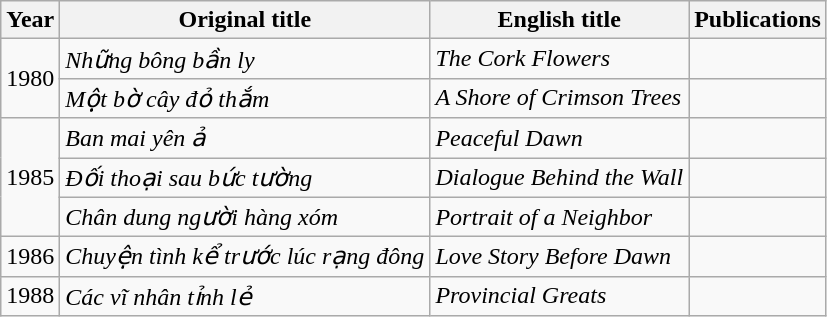<table class="wikitable">
<tr>
<th>Year</th>
<th>Original title</th>
<th>English title</th>
<th>Publications</th>
</tr>
<tr>
<td rowspan="2">1980</td>
<td><em>Những bông bần ly</em></td>
<td><em>The Cork Flowers</em></td>
<td></td>
</tr>
<tr>
<td><em>Một bờ cây đỏ thắm</em></td>
<td><em>A Shore of Crimson Trees</em></td>
<td></td>
</tr>
<tr>
<td rowspan="3">1985</td>
<td><em>Ban mai yên ả</em></td>
<td><em>Peaceful Dawn</em></td>
<td></td>
</tr>
<tr>
<td><em>Đối thoại sau bức tường</em></td>
<td><em>Dialogue Behind the Wall</em></td>
<td></td>
</tr>
<tr>
<td><em>Chân dung người hàng xóm</em></td>
<td><em>Portrait of a Neighbor</em></td>
<td></td>
</tr>
<tr>
<td>1986</td>
<td><em>Chuyện tình kể trước lúc rạng đông</em></td>
<td><em>Love Story Before Dawn</em></td>
<td></td>
</tr>
<tr>
<td>1988</td>
<td><em>Các vĩ nhân tỉnh lẻ</em></td>
<td><em>Provincial Greats</em></td>
<td></td>
</tr>
</table>
